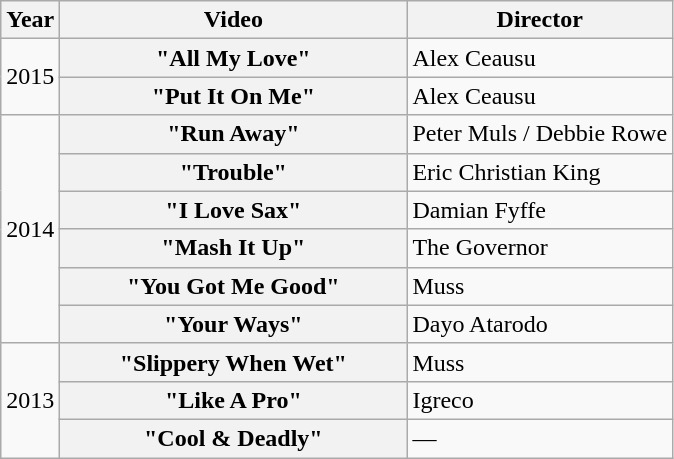<table class="wikitable plainrowheaders">
<tr>
<th>Year</th>
<th style="width:14em;">Video</th>
<th>Director</th>
</tr>
<tr>
<td rowspan = 2>2015</td>
<th scope="row">"All My Love"</th>
<td>Alex Ceausu</td>
</tr>
<tr>
<th scope="row">"Put It On Me"</th>
<td>Alex Ceausu</td>
</tr>
<tr>
<td rowspan = 6>2014</td>
<th scope="row">"Run Away"</th>
<td>Peter Muls / Debbie Rowe</td>
</tr>
<tr>
<th scope="row">"Trouble"</th>
<td>Eric Christian King</td>
</tr>
<tr>
<th scope="row">"I Love Sax"</th>
<td>Damian Fyffe</td>
</tr>
<tr>
<th scope="row">"Mash It Up"</th>
<td>The Governor</td>
</tr>
<tr>
<th scope="row">"You Got Me Good"</th>
<td>Muss</td>
</tr>
<tr>
<th scope="row">"Your Ways"</th>
<td>Dayo Atarodo</td>
</tr>
<tr>
<td rowspan = 3>2013</td>
<th scope="row">"Slippery When Wet"</th>
<td>Muss</td>
</tr>
<tr>
<th scope="row">"Like A Pro"</th>
<td>Igreco</td>
</tr>
<tr>
<th scope="row">"Cool & Deadly"</th>
<td>—</td>
</tr>
</table>
